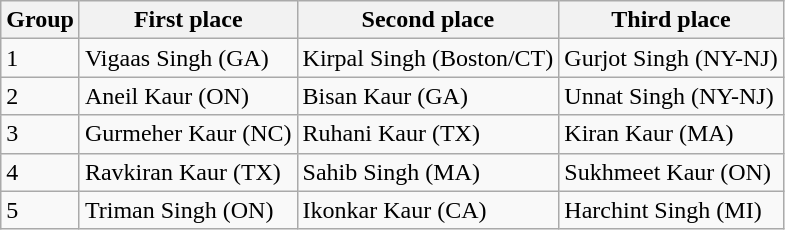<table class="wikitable">
<tr>
<th>Group</th>
<th>First place</th>
<th>Second place</th>
<th>Third place</th>
</tr>
<tr>
<td>1</td>
<td>Vigaas Singh (GA)</td>
<td>Kirpal Singh (Boston/CT)</td>
<td>Gurjot Singh (NY-NJ)</td>
</tr>
<tr>
<td>2</td>
<td>Aneil Kaur (ON)</td>
<td>Bisan Kaur (GA)</td>
<td>Unnat Singh (NY-NJ)</td>
</tr>
<tr>
<td>3</td>
<td>Gurmeher Kaur (NC)</td>
<td>Ruhani Kaur (TX)</td>
<td>Kiran Kaur (MA)</td>
</tr>
<tr>
<td>4</td>
<td>Ravkiran Kaur (TX)</td>
<td>Sahib Singh (MA)</td>
<td>Sukhmeet Kaur (ON)</td>
</tr>
<tr>
<td>5</td>
<td>Triman Singh (ON)</td>
<td>Ikonkar Kaur (CA)</td>
<td>Harchint Singh (MI)</td>
</tr>
</table>
